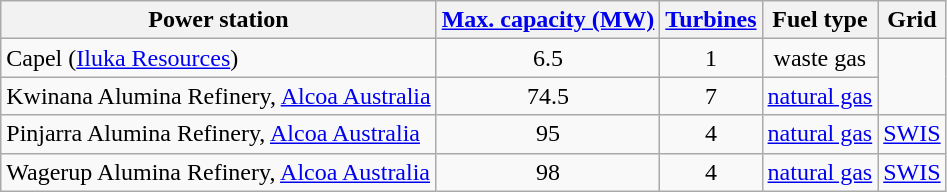<table class="wikitable sortable" style="text-align: center">
<tr>
<th>Power station</th>
<th><a href='#'>Max. capacity (MW)</a></th>
<th><a href='#'>Turbines</a></th>
<th>Fuel type</th>
<th>Grid</th>
</tr>
<tr>
<td align="left">Capel (<a href='#'>Iluka Resources</a>)</td>
<td>6.5</td>
<td>1</td>
<td>waste gas</td>
</tr>
<tr>
<td align="left">Kwinana Alumina Refinery, <a href='#'>Alcoa Australia</a></td>
<td>74.5</td>
<td>7</td>
<td><a href='#'>natural gas</a></td>
</tr>
<tr>
<td align="left">Pinjarra Alumina Refinery, <a href='#'>Alcoa Australia</a></td>
<td>95</td>
<td>4</td>
<td><a href='#'>natural gas</a></td>
<td><a href='#'>SWIS</a></td>
</tr>
<tr>
<td align="left">Wagerup Alumina Refinery, <a href='#'>Alcoa Australia</a></td>
<td>98</td>
<td>4</td>
<td><a href='#'>natural gas</a></td>
<td><a href='#'>SWIS</a></td>
</tr>
</table>
